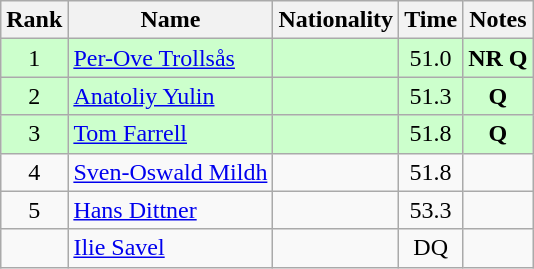<table class="wikitable sortable" style="text-align:center">
<tr>
<th>Rank</th>
<th>Name</th>
<th>Nationality</th>
<th>Time</th>
<th>Notes</th>
</tr>
<tr bgcolor=ccffcc>
<td>1</td>
<td align=left><a href='#'>Per-Ove Trollsås</a></td>
<td align=left></td>
<td>51.0</td>
<td><strong>NR Q</strong></td>
</tr>
<tr bgcolor=ccffcc>
<td>2</td>
<td align=left><a href='#'>Anatoliy Yulin</a></td>
<td align=left></td>
<td>51.3</td>
<td><strong>Q</strong></td>
</tr>
<tr bgcolor=ccffcc>
<td>3</td>
<td align=left><a href='#'>Tom Farrell</a></td>
<td align=left></td>
<td>51.8</td>
<td><strong>Q</strong></td>
</tr>
<tr>
<td>4</td>
<td align=left><a href='#'>Sven-Oswald Mildh</a></td>
<td align=left></td>
<td>51.8</td>
<td></td>
</tr>
<tr>
<td>5</td>
<td align=left><a href='#'>Hans Dittner</a></td>
<td align=left></td>
<td>53.3</td>
<td></td>
</tr>
<tr>
<td></td>
<td align=left><a href='#'>Ilie Savel</a></td>
<td align=left></td>
<td>DQ</td>
<td></td>
</tr>
</table>
